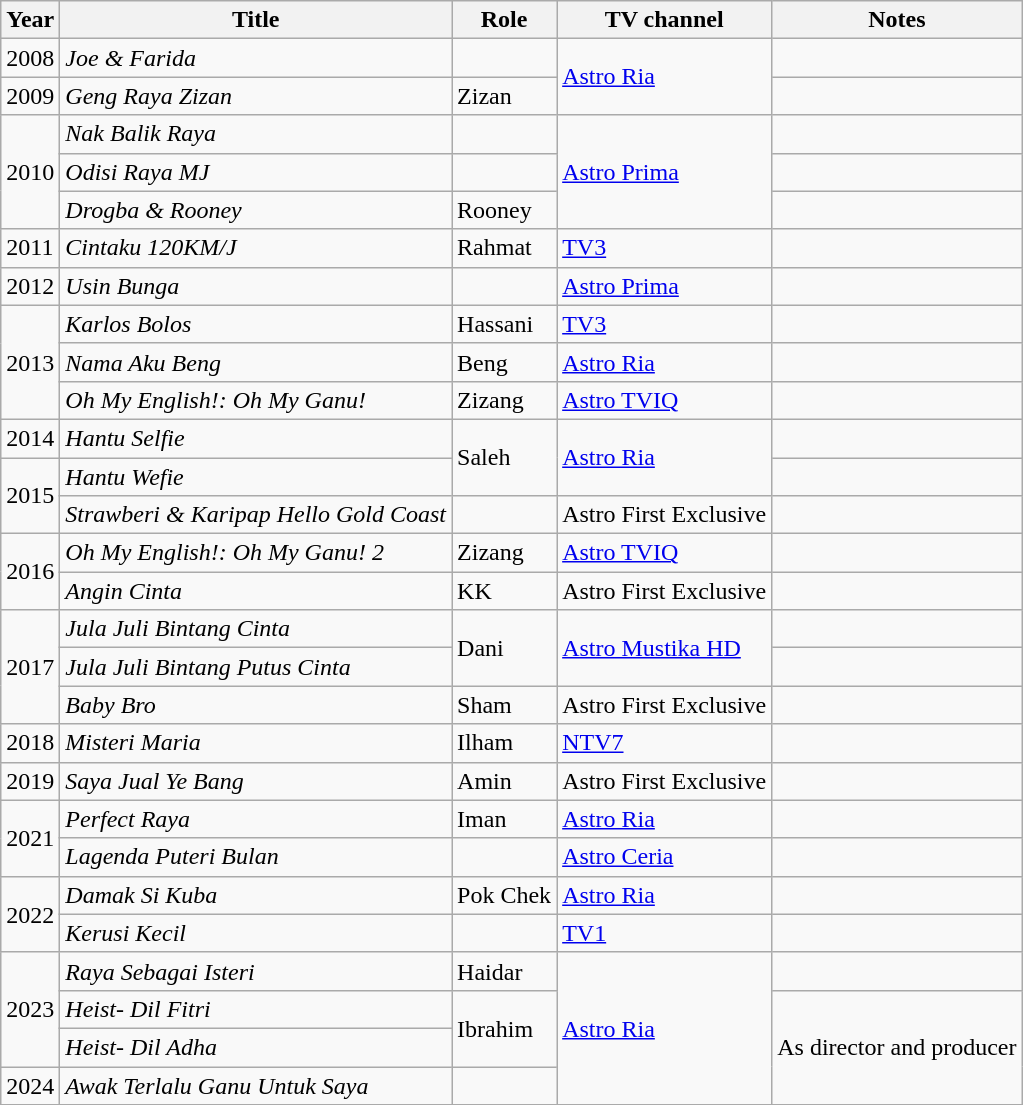<table class="wikitable">
<tr>
<th>Year</th>
<th>Title</th>
<th>Role</th>
<th>TV channel</th>
<th>Notes</th>
</tr>
<tr>
<td>2008</td>
<td><em>Joe & Farida</em></td>
<td></td>
<td rowspan="2"><a href='#'>Astro Ria</a></td>
<td></td>
</tr>
<tr>
<td>2009</td>
<td><em>Geng Raya Zizan</em></td>
<td>Zizan</td>
<td></td>
</tr>
<tr>
<td rowspan="3">2010</td>
<td><em>Nak Balik Raya</em></td>
<td></td>
<td rowspan="3"><a href='#'>Astro Prima</a></td>
<td></td>
</tr>
<tr>
<td><em>Odisi Raya MJ</em></td>
<td></td>
<td></td>
</tr>
<tr>
<td><em>Drogba & Rooney</em></td>
<td>Rooney</td>
<td></td>
</tr>
<tr>
<td>2011</td>
<td><em>Cintaku 120KM/J</em></td>
<td>Rahmat</td>
<td><a href='#'>TV3</a></td>
<td></td>
</tr>
<tr>
<td>2012</td>
<td><em>Usin Bunga</em></td>
<td></td>
<td><a href='#'>Astro Prima</a></td>
<td></td>
</tr>
<tr>
<td rowspan="3">2013</td>
<td><em>Karlos Bolos</em></td>
<td>Hassani</td>
<td><a href='#'>TV3</a></td>
<td></td>
</tr>
<tr>
<td><em>Nama Aku Beng</em></td>
<td>Beng</td>
<td><a href='#'>Astro Ria</a></td>
<td></td>
</tr>
<tr>
<td><em>Oh My English!: Oh My Ganu!</em></td>
<td>Zizang</td>
<td><a href='#'>Astro TVIQ</a></td>
<td></td>
</tr>
<tr>
<td>2014</td>
<td><em>Hantu Selfie</em></td>
<td rowspan="2">Saleh</td>
<td rowspan="2"><a href='#'>Astro Ria</a></td>
<td></td>
</tr>
<tr>
<td rowspan="2">2015</td>
<td><em>Hantu Wefie</em></td>
<td></td>
</tr>
<tr>
<td><em>Strawberi & Karipap Hello Gold Coast</em></td>
<td></td>
<td>Astro First Exclusive</td>
<td></td>
</tr>
<tr>
<td rowspan="2">2016</td>
<td><em>Oh My English!: Oh My Ganu! 2</em></td>
<td>Zizang</td>
<td><a href='#'>Astro TVIQ</a></td>
<td></td>
</tr>
<tr>
<td><em>Angin Cinta</em></td>
<td>KK</td>
<td>Astro First Exclusive</td>
<td></td>
</tr>
<tr>
<td rowspan="3">2017</td>
<td><em>Jula Juli Bintang Cinta</em></td>
<td rowspan="2">Dani</td>
<td rowspan="2"><a href='#'>Astro Mustika HD</a></td>
<td></td>
</tr>
<tr>
<td><em>Jula Juli Bintang Putus Cinta</em></td>
<td></td>
</tr>
<tr>
<td><em>Baby Bro</em></td>
<td>Sham</td>
<td>Astro First Exclusive</td>
<td></td>
</tr>
<tr>
<td>2018</td>
<td><em>Misteri Maria</em></td>
<td>Ilham</td>
<td><a href='#'>NTV7</a></td>
<td></td>
</tr>
<tr>
<td>2019</td>
<td><em>Saya Jual Ye Bang</em></td>
<td>Amin</td>
<td>Astro First Exclusive</td>
<td></td>
</tr>
<tr>
<td rowspan="2">2021</td>
<td><em>Perfect Raya</em></td>
<td>Iman</td>
<td><a href='#'>Astro Ria</a></td>
<td></td>
</tr>
<tr>
<td><em>Lagenda Puteri Bulan</em></td>
<td></td>
<td><a href='#'>Astro Ceria</a></td>
<td></td>
</tr>
<tr>
<td rowspan="2">2022</td>
<td><em>Damak Si Kuba</em></td>
<td>Pok Chek</td>
<td><a href='#'>Astro Ria</a></td>
<td></td>
</tr>
<tr>
<td><em>Kerusi Kecil</em></td>
<td></td>
<td><a href='#'>TV1</a></td>
<td></td>
</tr>
<tr>
<td rowspan="3">2023</td>
<td><em>Raya Sebagai Isteri</em></td>
<td>Haidar</td>
<td rowspan="4"><a href='#'>Astro Ria</a></td>
<td></td>
</tr>
<tr>
<td><em>Heist- Dil Fitri</em></td>
<td rowspan="2">Ibrahim</td>
<td rowspan="3">As director and producer</td>
</tr>
<tr>
<td><em>Heist- Dil Adha</em></td>
</tr>
<tr>
<td>2024</td>
<td><em>Awak Terlalu Ganu Untuk Saya</em></td>
<td></td>
</tr>
<tr>
</tr>
</table>
